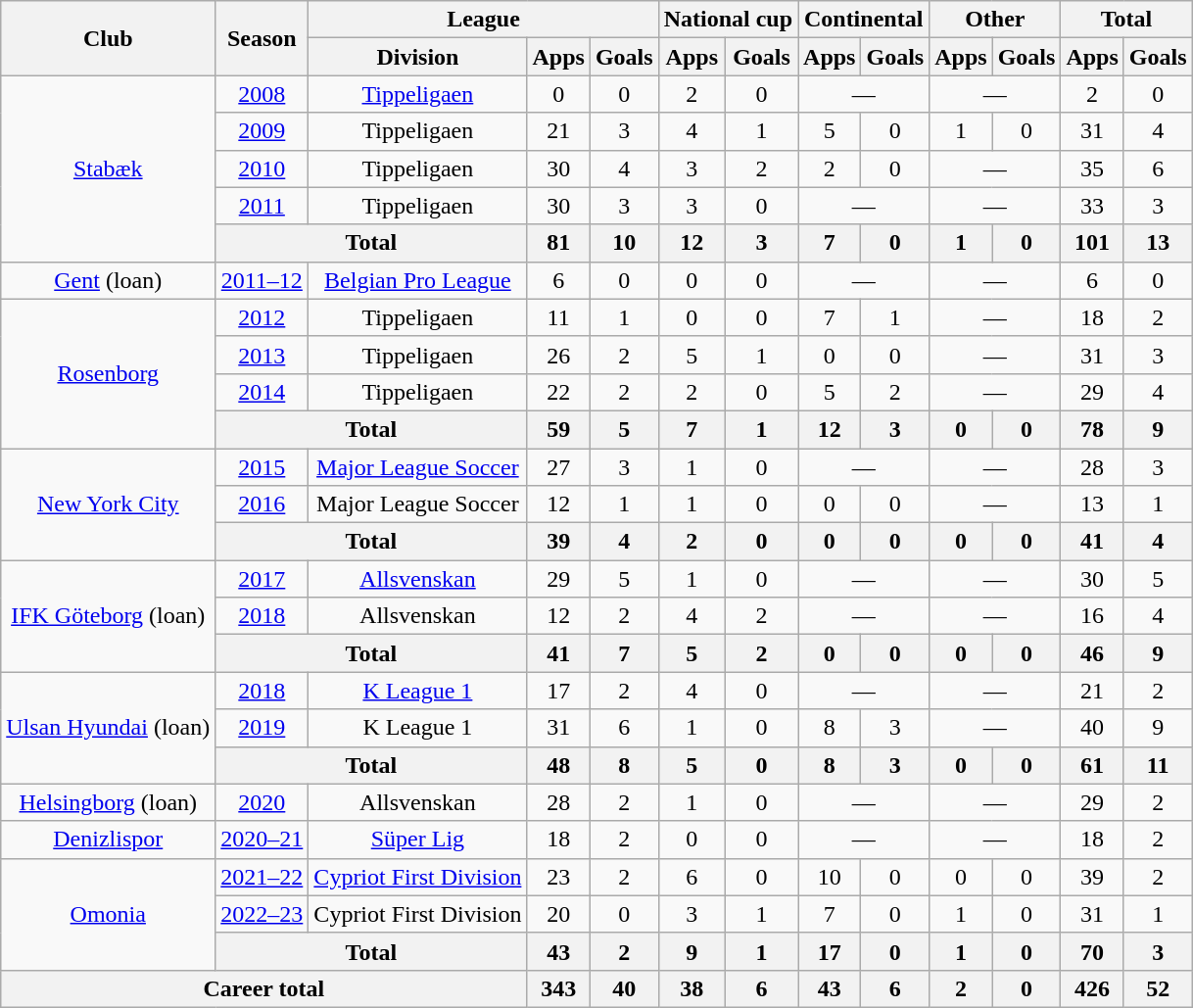<table class="wikitable" style="text-align:center">
<tr>
<th rowspan="2">Club</th>
<th rowspan="2">Season</th>
<th colspan="3">League</th>
<th colspan="2">National cup</th>
<th colspan="2">Continental</th>
<th colspan="2">Other</th>
<th colspan="2">Total</th>
</tr>
<tr>
<th>Division</th>
<th>Apps</th>
<th>Goals</th>
<th>Apps</th>
<th>Goals</th>
<th>Apps</th>
<th>Goals</th>
<th>Apps</th>
<th>Goals</th>
<th>Apps</th>
<th>Goals</th>
</tr>
<tr>
<td rowspan="5"><a href='#'>Stabæk</a></td>
<td><a href='#'>2008</a></td>
<td><a href='#'>Tippeligaen</a></td>
<td>0</td>
<td>0</td>
<td>2</td>
<td>0</td>
<td colspan="2">—</td>
<td colspan="2">—</td>
<td>2</td>
<td>0</td>
</tr>
<tr>
<td><a href='#'>2009</a></td>
<td>Tippeligaen</td>
<td>21</td>
<td>3</td>
<td>4</td>
<td>1</td>
<td>5</td>
<td>0</td>
<td>1</td>
<td>0</td>
<td>31</td>
<td>4</td>
</tr>
<tr>
<td><a href='#'>2010</a></td>
<td>Tippeligaen</td>
<td>30</td>
<td>4</td>
<td>3</td>
<td>2</td>
<td>2</td>
<td>0</td>
<td colspan="2">—</td>
<td>35</td>
<td>6</td>
</tr>
<tr>
<td><a href='#'>2011</a></td>
<td>Tippeligaen</td>
<td>30</td>
<td>3</td>
<td>3</td>
<td>0</td>
<td colspan="2">—</td>
<td colspan="2">—</td>
<td>33</td>
<td>3</td>
</tr>
<tr>
<th colspan="2">Total</th>
<th>81</th>
<th>10</th>
<th>12</th>
<th>3</th>
<th>7</th>
<th>0</th>
<th>1</th>
<th>0</th>
<th>101</th>
<th>13</th>
</tr>
<tr>
<td><a href='#'>Gent</a> (loan)</td>
<td><a href='#'>2011–12</a></td>
<td><a href='#'>Belgian Pro League</a></td>
<td>6</td>
<td>0</td>
<td>0</td>
<td>0</td>
<td colspan="2">—</td>
<td colspan="2">—</td>
<td>6</td>
<td>0</td>
</tr>
<tr>
<td rowspan="4"><a href='#'>Rosenborg</a></td>
<td><a href='#'>2012</a></td>
<td>Tippeligaen</td>
<td>11</td>
<td>1</td>
<td>0</td>
<td>0</td>
<td>7</td>
<td>1</td>
<td colspan="2">—</td>
<td>18</td>
<td>2</td>
</tr>
<tr>
<td><a href='#'>2013</a></td>
<td>Tippeligaen</td>
<td>26</td>
<td>2</td>
<td>5</td>
<td>1</td>
<td>0</td>
<td>0</td>
<td colspan="2">—</td>
<td>31</td>
<td>3</td>
</tr>
<tr>
<td><a href='#'>2014</a></td>
<td>Tippeligaen</td>
<td>22</td>
<td>2</td>
<td>2</td>
<td>0</td>
<td>5</td>
<td>2</td>
<td colspan="2">—</td>
<td>29</td>
<td>4</td>
</tr>
<tr>
<th colspan="2">Total</th>
<th>59</th>
<th>5</th>
<th>7</th>
<th>1</th>
<th>12</th>
<th>3</th>
<th>0</th>
<th>0</th>
<th>78</th>
<th>9</th>
</tr>
<tr>
<td rowspan="3"><a href='#'>New York City</a></td>
<td><a href='#'>2015</a></td>
<td><a href='#'>Major League Soccer</a></td>
<td>27</td>
<td>3</td>
<td>1</td>
<td>0</td>
<td colspan="2">—</td>
<td colspan="2">—</td>
<td>28</td>
<td>3</td>
</tr>
<tr>
<td><a href='#'>2016</a></td>
<td>Major League Soccer</td>
<td>12</td>
<td>1</td>
<td>1</td>
<td>0</td>
<td>0</td>
<td>0</td>
<td colspan="2">—</td>
<td>13</td>
<td>1</td>
</tr>
<tr>
<th colspan="2">Total</th>
<th>39</th>
<th>4</th>
<th>2</th>
<th>0</th>
<th>0</th>
<th>0</th>
<th>0</th>
<th>0</th>
<th>41</th>
<th>4</th>
</tr>
<tr>
<td rowspan="3"><a href='#'>IFK Göteborg</a> (loan)</td>
<td><a href='#'>2017</a></td>
<td><a href='#'>Allsvenskan</a></td>
<td>29</td>
<td>5</td>
<td>1</td>
<td>0</td>
<td colspan="2">—</td>
<td colspan="2">—</td>
<td>30</td>
<td>5</td>
</tr>
<tr>
<td><a href='#'>2018</a></td>
<td>Allsvenskan</td>
<td>12</td>
<td>2</td>
<td>4</td>
<td>2</td>
<td colspan="2">—</td>
<td colspan="2">—</td>
<td>16</td>
<td>4</td>
</tr>
<tr>
<th colspan="2">Total</th>
<th>41</th>
<th>7</th>
<th>5</th>
<th>2</th>
<th>0</th>
<th>0</th>
<th>0</th>
<th>0</th>
<th>46</th>
<th>9</th>
</tr>
<tr>
<td rowspan="3"><a href='#'>Ulsan Hyundai</a> (loan)</td>
<td><a href='#'>2018</a></td>
<td><a href='#'>K League 1</a></td>
<td>17</td>
<td>2</td>
<td>4</td>
<td>0</td>
<td colspan="2">—</td>
<td colspan="2">—</td>
<td>21</td>
<td>2</td>
</tr>
<tr>
<td><a href='#'>2019</a></td>
<td>K League 1</td>
<td>31</td>
<td>6</td>
<td>1</td>
<td>0</td>
<td>8</td>
<td>3</td>
<td colspan="2">—</td>
<td>40</td>
<td>9</td>
</tr>
<tr>
<th colspan="2">Total</th>
<th>48</th>
<th>8</th>
<th>5</th>
<th>0</th>
<th>8</th>
<th>3</th>
<th>0</th>
<th>0</th>
<th>61</th>
<th>11</th>
</tr>
<tr>
<td><a href='#'>Helsingborg</a> (loan)</td>
<td><a href='#'>2020</a></td>
<td>Allsvenskan</td>
<td>28</td>
<td>2</td>
<td>1</td>
<td>0</td>
<td colspan="2">—</td>
<td colspan="2">—</td>
<td>29</td>
<td>2</td>
</tr>
<tr>
<td><a href='#'>Denizlispor</a></td>
<td><a href='#'>2020–21</a></td>
<td><a href='#'>Süper Lig</a></td>
<td>18</td>
<td>2</td>
<td>0</td>
<td>0</td>
<td colspan="2">—</td>
<td colspan="2">—</td>
<td>18</td>
<td>2</td>
</tr>
<tr>
<td rowspan="3"><a href='#'>Omonia</a></td>
<td><a href='#'>2021–22</a></td>
<td><a href='#'>Cypriot First Division</a></td>
<td>23</td>
<td>2</td>
<td>6</td>
<td>0</td>
<td>10</td>
<td>0</td>
<td>0</td>
<td>0</td>
<td>39</td>
<td>2</td>
</tr>
<tr>
<td><a href='#'>2022–23</a></td>
<td>Cypriot First Division</td>
<td>20</td>
<td>0</td>
<td>3</td>
<td>1</td>
<td>7</td>
<td>0</td>
<td>1</td>
<td>0</td>
<td>31</td>
<td>1</td>
</tr>
<tr>
<th colspan="2">Total</th>
<th>43</th>
<th>2</th>
<th>9</th>
<th>1</th>
<th>17</th>
<th>0</th>
<th>1</th>
<th>0</th>
<th>70</th>
<th>3</th>
</tr>
<tr>
<th colspan="3">Career total</th>
<th>343</th>
<th>40</th>
<th>38</th>
<th>6</th>
<th>43</th>
<th>6</th>
<th>2</th>
<th>0</th>
<th>426</th>
<th>52</th>
</tr>
</table>
